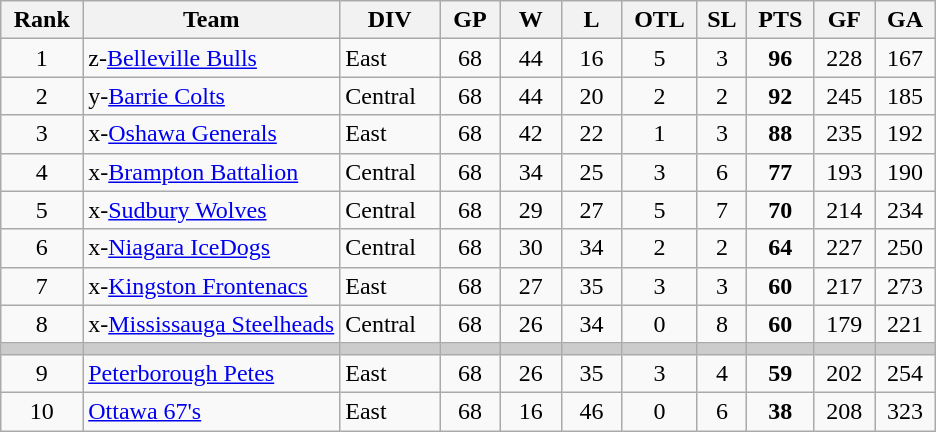<table class="wikitable sortable" style="text-align:center">
<tr>
<th>Rank</th>
<th width="27.5%">Team</th>
<th>DIV</th>
<th width="6.5%">GP</th>
<th width="6.5%">W</th>
<th width="6.5%">L</th>
<th>OTL</th>
<th>SL</th>
<th>PTS</th>
<th width="6.5%">GF</th>
<th width="6.5%">GA</th>
</tr>
<tr>
<td>1</td>
<td align=left>z-<a href='#'>Belleville Bulls</a></td>
<td align=left>East</td>
<td>68</td>
<td>44</td>
<td>16</td>
<td>5</td>
<td>3</td>
<td><strong>96</strong></td>
<td>228</td>
<td>167</td>
</tr>
<tr>
<td>2</td>
<td align=left>y-<a href='#'>Barrie Colts</a></td>
<td align=left>Central</td>
<td>68</td>
<td>44</td>
<td>20</td>
<td>2</td>
<td>2</td>
<td><strong>92</strong></td>
<td>245</td>
<td>185</td>
</tr>
<tr>
<td>3</td>
<td align=left>x-<a href='#'>Oshawa Generals</a></td>
<td align=left>East</td>
<td>68</td>
<td>42</td>
<td>22</td>
<td>1</td>
<td>3</td>
<td><strong>88</strong></td>
<td>235</td>
<td>192</td>
</tr>
<tr>
<td>4</td>
<td align=left>x-<a href='#'>Brampton Battalion</a></td>
<td align=left>Central</td>
<td>68</td>
<td>34</td>
<td>25</td>
<td>3</td>
<td>6</td>
<td><strong>77</strong></td>
<td>193</td>
<td>190</td>
</tr>
<tr>
<td>5</td>
<td align=left>x-<a href='#'>Sudbury Wolves</a></td>
<td align=left>Central</td>
<td>68</td>
<td>29</td>
<td>27</td>
<td>5</td>
<td>7</td>
<td><strong>70</strong></td>
<td>214</td>
<td>234</td>
</tr>
<tr>
<td>6</td>
<td align=left>x-<a href='#'>Niagara IceDogs</a></td>
<td align=left>Central</td>
<td>68</td>
<td>30</td>
<td>34</td>
<td>2</td>
<td>2</td>
<td><strong>64</strong></td>
<td>227</td>
<td>250</td>
</tr>
<tr>
<td>7</td>
<td align=left>x-<a href='#'>Kingston Frontenacs</a></td>
<td align=left>East</td>
<td>68</td>
<td>27</td>
<td>35</td>
<td>3</td>
<td>3</td>
<td><strong>60</strong></td>
<td>217</td>
<td>273</td>
</tr>
<tr>
<td>8</td>
<td align=left>x-<a href='#'>Mississauga Steelheads</a></td>
<td align=left>Central</td>
<td>68</td>
<td>26</td>
<td>34</td>
<td>0</td>
<td>8</td>
<td><strong>60</strong></td>
<td>179</td>
<td>221</td>
</tr>
<tr style="background-color:#cccccc;">
<td></td>
<td></td>
<td></td>
<td></td>
<td></td>
<td></td>
<td></td>
<td></td>
<td></td>
<td></td>
<td></td>
</tr>
<tr>
<td>9</td>
<td align=left><a href='#'>Peterborough Petes</a></td>
<td align=left>East</td>
<td>68</td>
<td>26</td>
<td>35</td>
<td>3</td>
<td>4</td>
<td><strong>59</strong></td>
<td>202</td>
<td>254</td>
</tr>
<tr>
<td>10</td>
<td align=left><a href='#'>Ottawa 67's</a></td>
<td align=left>East</td>
<td>68</td>
<td>16</td>
<td>46</td>
<td>0</td>
<td>6</td>
<td><strong>38</strong></td>
<td>208</td>
<td>323</td>
</tr>
</table>
